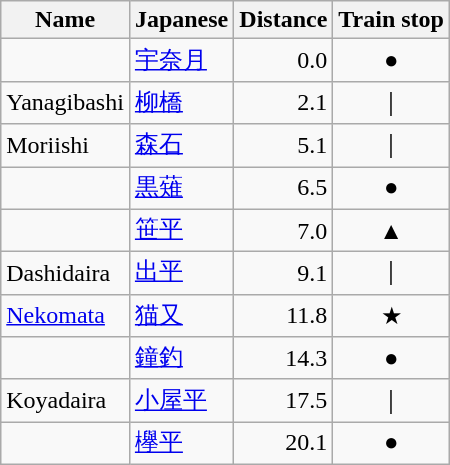<table class="wikitable">
<tr>
<th>Name</th>
<th>Japanese</th>
<th>Distance</th>
<th>Train stop</th>
</tr>
<tr>
<td></td>
<td><a href='#'>宇奈月</a></td>
<td style="text-align:right;">0.0</td>
<td style="text-align:center;">●</td>
</tr>
<tr>
<td>Yanagibashi</td>
<td><a href='#'>柳橋</a></td>
<td style="text-align:right;">2.1</td>
<td style="text-align:center;">｜</td>
</tr>
<tr>
<td>Moriishi</td>
<td><a href='#'>森石</a></td>
<td style="text-align:right;">5.1</td>
<td style="text-align:center;">｜</td>
</tr>
<tr>
<td></td>
<td><a href='#'>黒薙</a></td>
<td style="text-align:right;">6.5</td>
<td style="text-align:center;">●</td>
</tr>
<tr>
<td></td>
<td><a href='#'>笹平</a></td>
<td style="text-align:right;">7.0</td>
<td style="text-align:center;">▲</td>
</tr>
<tr>
<td>Dashidaira</td>
<td><a href='#'>出平</a></td>
<td style="text-align:right;">9.1</td>
<td style="text-align:center;">｜</td>
</tr>
<tr>
<td><a href='#'>Nekomata</a></td>
<td><a href='#'>猫又</a></td>
<td style="text-align:right;">11.8</td>
<td style="text-align:center;">★</td>
</tr>
<tr>
<td></td>
<td><a href='#'>鐘釣</a></td>
<td style="text-align:right;">14.3</td>
<td style="text-align:center;">●</td>
</tr>
<tr>
<td>Koyadaira</td>
<td><a href='#'>小屋平</a></td>
<td style="text-align:right;">17.5</td>
<td style="text-align:center;">｜</td>
</tr>
<tr>
<td></td>
<td><a href='#'>欅平</a></td>
<td style="text-align:right;">20.1</td>
<td style="text-align:center;">●</td>
</tr>
</table>
